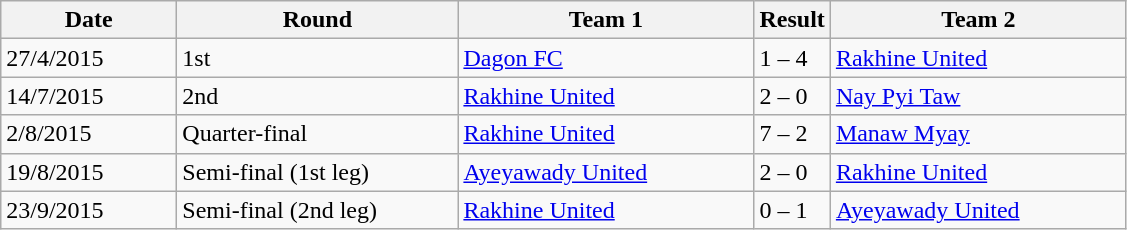<table class="wikitable">
<tr>
<th style="width:110px;">Date</th>
<th style="width:180px;">Round</th>
<th style="width:190px;">Team 1</th>
<th style="width:30px;">Result</th>
<th style="width:190px;">Team 2</th>
</tr>
<tr style="vertical-align:top;">
<td>27/4/2015</td>
<td>1st</td>
<td><a href='#'>Dagon FC</a></td>
<td>1 – 4</td>
<td><a href='#'>Rakhine United</a></td>
</tr>
<tr style="vertical-align:top;">
<td>14/7/2015</td>
<td>2nd</td>
<td><a href='#'>Rakhine United</a></td>
<td>2 – 0</td>
<td><a href='#'>Nay Pyi Taw</a></td>
</tr>
<tr style="vertical-align:top;">
<td>2/8/2015</td>
<td>Quarter-final</td>
<td><a href='#'>Rakhine United</a></td>
<td>7 – 2</td>
<td><a href='#'>Manaw Myay</a></td>
</tr>
<tr style="vertical-align:top;">
<td>19/8/2015</td>
<td>Semi-final (1st leg)</td>
<td><a href='#'>Ayeyawady United</a></td>
<td>2 – 0</td>
<td><a href='#'>Rakhine United</a></td>
</tr>
<tr style="vertical-align:top;">
<td>23/9/2015</td>
<td>Semi-final (2nd leg)</td>
<td><a href='#'>Rakhine United</a></td>
<td>0 – 1</td>
<td><a href='#'>Ayeyawady United</a></td>
</tr>
</table>
